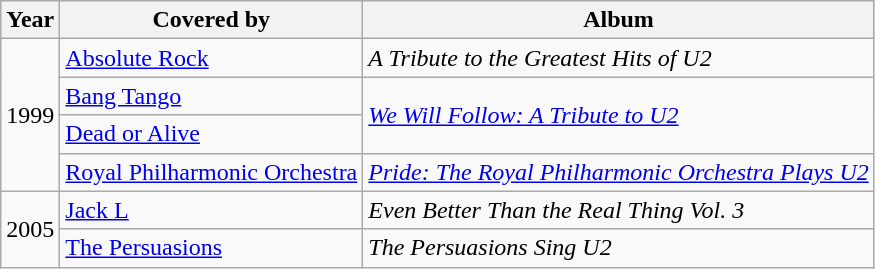<table class="wikitable">
<tr>
<th>Year</th>
<th>Covered by</th>
<th>Album</th>
</tr>
<tr>
<td rowspan="4">1999</td>
<td><a href='#'>Absolute Rock</a></td>
<td><em>A Tribute to the Greatest Hits of U2</em></td>
</tr>
<tr>
<td><a href='#'>Bang Tango</a><strong></strong></td>
<td rowspan="2"><em><a href='#'>We Will Follow: A Tribute to U2</a></em></td>
</tr>
<tr>
<td><a href='#'>Dead or Alive</a></td>
</tr>
<tr>
<td><a href='#'>Royal Philharmonic Orchestra</a></td>
<td><em><a href='#'>Pride: The Royal Philharmonic Orchestra Plays U2</a></em></td>
</tr>
<tr>
<td rowspan="2">2005</td>
<td><a href='#'>Jack L</a></td>
<td><em>Even Better Than the Real Thing Vol. 3</em></td>
</tr>
<tr>
<td><a href='#'>The Persuasions</a></td>
<td><em>The Persuasions Sing U2</em></td>
</tr>
</table>
